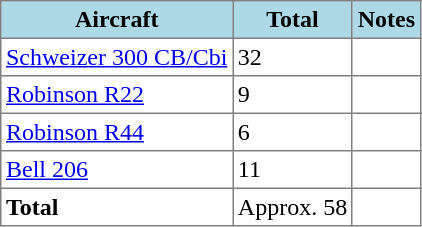<table class="toccolours sortable" border="1" cellpadding="3" style="border-collapse:collapse">
<tr style="background:lightblue;">
<th>Aircraft</th>
<th>Total</th>
<th>Notes</th>
</tr>
<tr>
<td><a href='#'>Schweizer 300 CB/Cbi</a></td>
<td>32</td>
<td></td>
</tr>
<tr>
<td><a href='#'>Robinson R22</a></td>
<td>9</td>
<td></td>
</tr>
<tr>
<td><a href='#'>Robinson R44</a></td>
<td>6</td>
<td></td>
</tr>
<tr>
<td><a href='#'>Bell 206</a></td>
<td>11</td>
<td></td>
</tr>
<tr>
<td><strong>Total</strong></td>
<td>Approx. 58</td>
<td></td>
</tr>
</table>
